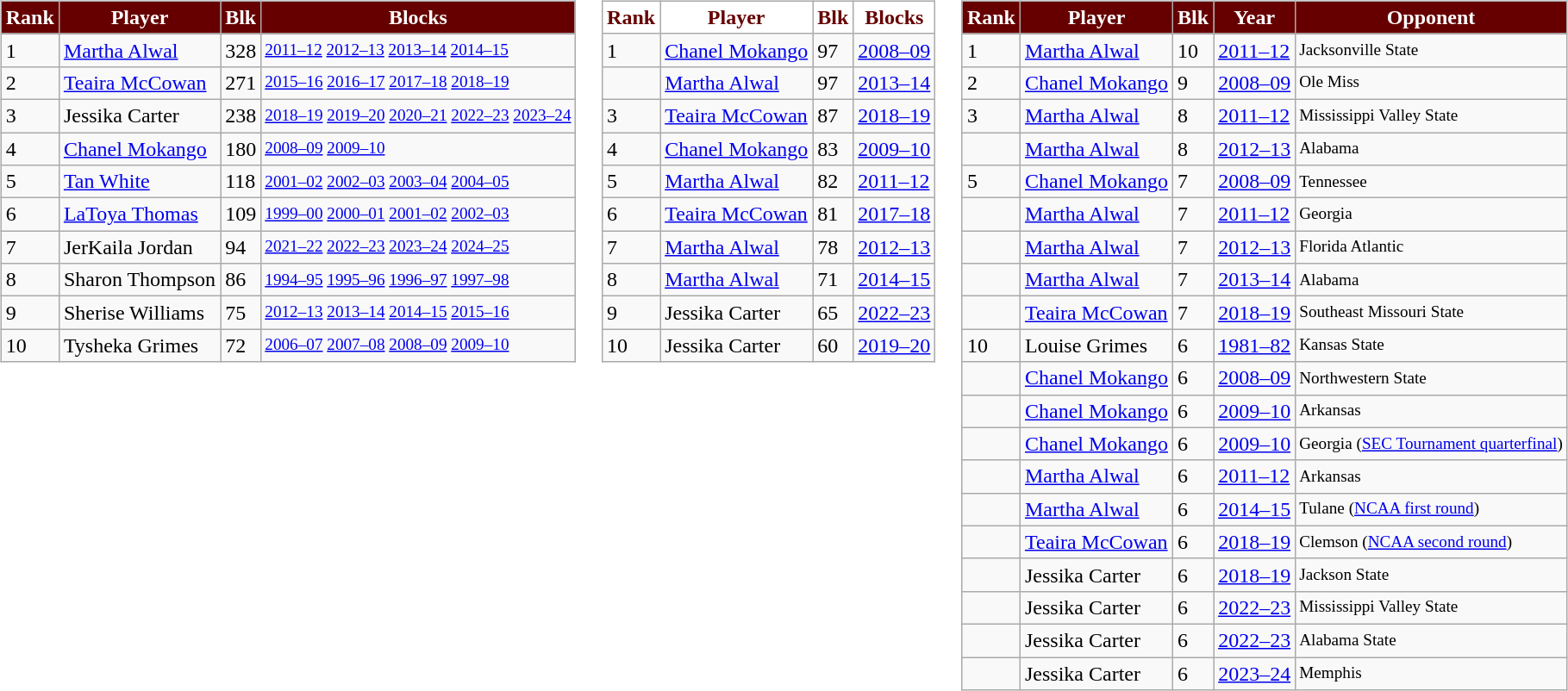<table>
<tr>
<td></td>
</tr>
<tr valign="top">
<td><br><table class="wikitable">
<tr>
<th style="background: #660000; color: #FFFFFF"><strong>Rank</strong></th>
<th style="background: #660000; color: #FFFFFF"><strong>Player</strong></th>
<th style="background: #660000; color: #FFFFFF"><strong>Blk</strong></th>
<th style="background: #660000; color: #FFFFFF"><strong>Blocks</strong></th>
</tr>
<tr>
<td>1</td>
<td><a href='#'>Martha Alwal</a></td>
<td>328</td>
<td style="font-size:80%;"><a href='#'>2011–12</a> <a href='#'>2012–13</a> <a href='#'>2013–14</a> <a href='#'>2014–15</a></td>
</tr>
<tr>
<td>2</td>
<td><a href='#'>Teaira McCowan</a></td>
<td>271</td>
<td style="font-size:80%;"><a href='#'>2015–16</a> <a href='#'>2016–17</a> <a href='#'>2017–18</a> <a href='#'>2018–19</a></td>
</tr>
<tr>
<td>3</td>
<td>Jessika Carter</td>
<td>238</td>
<td style="font-size:80%;"><a href='#'>2018–19</a> <a href='#'>2019–20</a> <a href='#'>2020–21</a> <a href='#'>2022–23</a> <a href='#'>2023–24</a></td>
</tr>
<tr>
<td>4</td>
<td><a href='#'>Chanel Mokango</a></td>
<td>180</td>
<td style="font-size:80%;"><a href='#'>2008–09</a> <a href='#'>2009–10</a></td>
</tr>
<tr>
<td>5</td>
<td><a href='#'>Tan White</a></td>
<td>118</td>
<td style="font-size:80%;"><a href='#'>2001–02</a> <a href='#'>2002–03</a> <a href='#'>2003–04</a> <a href='#'>2004–05</a></td>
</tr>
<tr>
<td>6</td>
<td><a href='#'>LaToya Thomas</a></td>
<td>109</td>
<td style="font-size:80%;"><a href='#'>1999–00</a> <a href='#'>2000–01</a> <a href='#'>2001–02</a> <a href='#'>2002–03</a></td>
</tr>
<tr>
<td>7</td>
<td>JerKaila Jordan</td>
<td>94</td>
<td style="font-size:80%;"><a href='#'>2021–22</a> <a href='#'>2022–23</a> <a href='#'>2023–24</a> <a href='#'>2024–25</a></td>
</tr>
<tr>
<td>8</td>
<td>Sharon Thompson</td>
<td>86</td>
<td style="font-size:80%;"><a href='#'>1994–95</a> <a href='#'>1995–96</a> <a href='#'>1996–97</a> <a href='#'>1997–98</a></td>
</tr>
<tr>
<td>9</td>
<td>Sherise Williams</td>
<td>75</td>
<td style="font-size:80%;"><a href='#'>2012–13</a> <a href='#'>2013–14</a> <a href='#'>2014–15</a> <a href='#'>2015–16</a></td>
</tr>
<tr>
<td>10</td>
<td>Tysheka Grimes</td>
<td>72</td>
<td style="font-size:80%;"><a href='#'>2006–07</a> <a href='#'>2007–08</a> <a href='#'>2008–09</a> <a href='#'>2009–10</a></td>
</tr>
</table>
</td>
<td><br><table class="wikitable">
<tr>
<th style="background: #FFFFFF; color: #660000"><strong>Rank</strong></th>
<th style="background: #FFFFFF; color: #660000"><strong>Player</strong></th>
<th style="background: #FFFFFF; color: #660000"><strong>Blk</strong></th>
<th style="background: #FFFFFF; color: #660000"><strong>Blocks</strong></th>
</tr>
<tr>
<td>1</td>
<td><a href='#'>Chanel Mokango</a></td>
<td>97</td>
<td><a href='#'>2008–09</a></td>
</tr>
<tr>
<td></td>
<td><a href='#'>Martha Alwal</a></td>
<td>97</td>
<td><a href='#'>2013–14</a></td>
</tr>
<tr>
<td>3</td>
<td><a href='#'>Teaira McCowan</a></td>
<td>87</td>
<td><a href='#'>2018–19</a></td>
</tr>
<tr>
<td>4</td>
<td><a href='#'>Chanel Mokango</a></td>
<td>83</td>
<td><a href='#'>2009–10</a></td>
</tr>
<tr>
<td>5</td>
<td><a href='#'>Martha Alwal</a></td>
<td>82</td>
<td><a href='#'>2011–12</a></td>
</tr>
<tr>
<td>6</td>
<td><a href='#'>Teaira McCowan</a></td>
<td>81</td>
<td><a href='#'>2017–18</a></td>
</tr>
<tr>
<td>7</td>
<td><a href='#'>Martha Alwal</a></td>
<td>78</td>
<td><a href='#'>2012–13</a></td>
</tr>
<tr>
<td>8</td>
<td><a href='#'>Martha Alwal</a></td>
<td>71</td>
<td><a href='#'>2014–15</a></td>
</tr>
<tr>
<td>9</td>
<td>Jessika Carter</td>
<td>65</td>
<td><a href='#'>2022–23</a></td>
</tr>
<tr>
<td>10</td>
<td>Jessika Carter</td>
<td>60</td>
<td><a href='#'>2019–20</a></td>
</tr>
</table>
</td>
<td><br><table class="wikitable">
<tr>
<th style="background: #660000; color: #FFFFFF"><strong>Rank</strong></th>
<th style="background: #660000; color: #FFFFFF"><strong>Player</strong></th>
<th style="background: #660000; color: #FFFFFF"><strong>Blk</strong></th>
<th style="background: #660000; color: #FFFFFF"><strong>Year</strong></th>
<th style="background: #660000; color: #FFFFFF"><strong>Opponent</strong></th>
</tr>
<tr>
<td>1</td>
<td><a href='#'>Martha Alwal</a></td>
<td>10</td>
<td><a href='#'>2011–12</a></td>
<td style="font-size:80%;">Jacksonville State</td>
</tr>
<tr>
<td>2</td>
<td><a href='#'>Chanel Mokango</a></td>
<td>9</td>
<td><a href='#'>2008–09</a></td>
<td style="font-size:80%;">Ole Miss</td>
</tr>
<tr>
<td>3</td>
<td><a href='#'>Martha Alwal</a></td>
<td>8</td>
<td><a href='#'>2011–12</a></td>
<td style="font-size:80%;">Mississippi Valley State</td>
</tr>
<tr>
<td></td>
<td><a href='#'>Martha Alwal</a></td>
<td>8</td>
<td><a href='#'>2012–13</a></td>
<td style="font-size:80%;">Alabama</td>
</tr>
<tr>
<td>5</td>
<td><a href='#'>Chanel Mokango</a></td>
<td>7</td>
<td><a href='#'>2008–09</a></td>
<td style="font-size:80%;">Tennessee</td>
</tr>
<tr>
<td></td>
<td><a href='#'>Martha Alwal</a></td>
<td>7</td>
<td><a href='#'>2011–12</a></td>
<td style="font-size:80%;">Georgia</td>
</tr>
<tr>
<td></td>
<td><a href='#'>Martha Alwal</a></td>
<td>7</td>
<td><a href='#'>2012–13</a></td>
<td style="font-size:80%;">Florida Atlantic</td>
</tr>
<tr>
<td></td>
<td><a href='#'>Martha Alwal</a></td>
<td>7</td>
<td><a href='#'>2013–14</a></td>
<td style="font-size:80%;">Alabama</td>
</tr>
<tr>
<td></td>
<td><a href='#'>Teaira McCowan</a></td>
<td>7</td>
<td><a href='#'>2018–19</a></td>
<td style="font-size:80%;">Southeast Missouri State</td>
</tr>
<tr>
<td>10</td>
<td>Louise Grimes</td>
<td>6</td>
<td><a href='#'>1981–82</a></td>
<td style="font-size:80%;">Kansas State</td>
</tr>
<tr>
<td></td>
<td><a href='#'>Chanel Mokango</a></td>
<td>6</td>
<td><a href='#'>2008–09</a></td>
<td style="font-size:80%;">Northwestern State</td>
</tr>
<tr>
<td></td>
<td><a href='#'>Chanel Mokango</a></td>
<td>6</td>
<td><a href='#'>2009–10</a></td>
<td style="font-size:80%;">Arkansas</td>
</tr>
<tr>
<td></td>
<td><a href='#'>Chanel Mokango</a></td>
<td>6</td>
<td><a href='#'>2009–10</a></td>
<td style="font-size:80%;">Georgia (<a href='#'>SEC Tournament quarterfinal</a>)</td>
</tr>
<tr>
<td></td>
<td><a href='#'>Martha Alwal</a></td>
<td>6</td>
<td><a href='#'>2011–12</a></td>
<td style="font-size:80%;">Arkansas</td>
</tr>
<tr>
<td></td>
<td><a href='#'>Martha Alwal</a></td>
<td>6</td>
<td><a href='#'>2014–15</a></td>
<td style="font-size:80%;">Tulane (<a href='#'>NCAA first round</a>)</td>
</tr>
<tr>
<td></td>
<td><a href='#'>Teaira McCowan</a></td>
<td>6</td>
<td><a href='#'>2018–19</a></td>
<td style="font-size:80%;">Clemson (<a href='#'>NCAA second round</a>)</td>
</tr>
<tr>
<td></td>
<td>Jessika Carter</td>
<td>6</td>
<td><a href='#'>2018–19</a></td>
<td style="font-size:80%;">Jackson State</td>
</tr>
<tr>
<td></td>
<td>Jessika Carter</td>
<td>6</td>
<td><a href='#'>2022–23</a></td>
<td style="font-size:80%;">Mississippi Valley State</td>
</tr>
<tr>
<td></td>
<td>Jessika Carter</td>
<td>6</td>
<td><a href='#'>2022–23</a></td>
<td style="font-size:80%;">Alabama State</td>
</tr>
<tr>
<td></td>
<td>Jessika Carter</td>
<td>6</td>
<td><a href='#'>2023–24</a></td>
<td style="font-size:80%;">Memphis</td>
</tr>
</table>
</td>
</tr>
</table>
